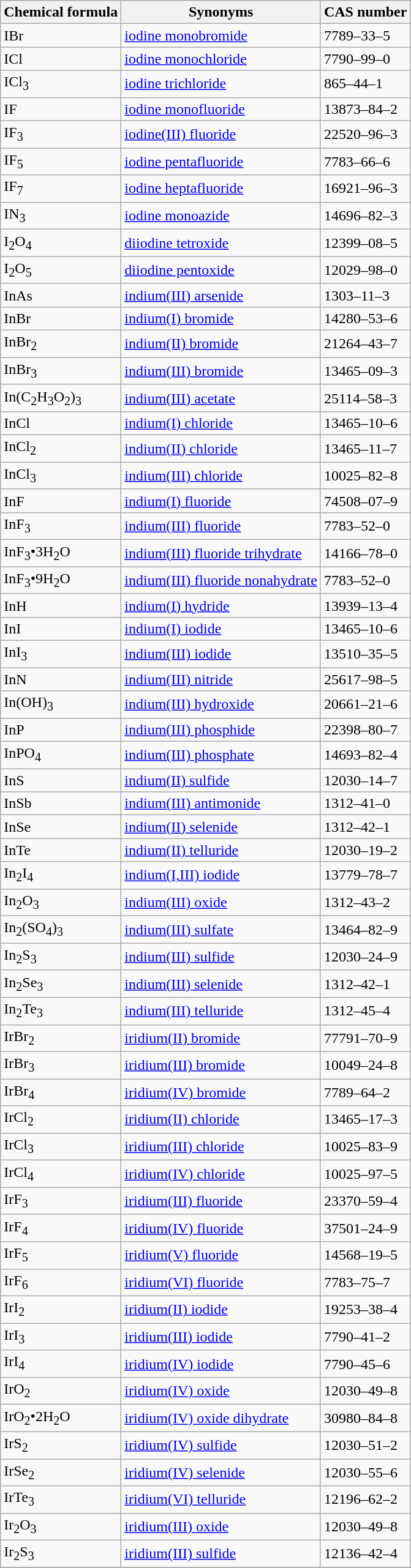<table class="wikitable">
<tr>
<th>Chemical formula</th>
<th>Synonyms</th>
<th>CAS number</th>
</tr>
<tr>
<td>IBr</td>
<td><a href='#'>iodine monobromide</a></td>
<td>7789–33–5</td>
</tr>
<tr>
<td>ICl</td>
<td><a href='#'>iodine monochloride</a></td>
<td>7790–99–0</td>
</tr>
<tr>
<td>ICl<sub>3</sub></td>
<td><a href='#'>iodine trichloride</a></td>
<td>865–44–1</td>
</tr>
<tr>
<td>IF</td>
<td><a href='#'>iodine monofluoride</a></td>
<td>13873–84–2</td>
</tr>
<tr>
<td>IF<sub>3</sub></td>
<td><a href='#'>iodine(III) fluoride</a></td>
<td>22520–96–3</td>
</tr>
<tr>
<td>IF<sub>5</sub></td>
<td><a href='#'>iodine pentafluoride</a></td>
<td>7783–66–6</td>
</tr>
<tr>
<td>IF<sub>7</sub></td>
<td><a href='#'>iodine heptafluoride</a></td>
<td>16921–96–3</td>
</tr>
<tr>
<td>IN<sub>3</sub></td>
<td><a href='#'>iodine monoazide</a></td>
<td>14696–82–3</td>
</tr>
<tr>
<td>I<sub>2</sub>O<sub>4</sub></td>
<td><a href='#'>diiodine tetroxide</a></td>
<td>12399–08–5</td>
</tr>
<tr>
<td>I<sub>2</sub>O<sub>5</sub></td>
<td><a href='#'>diiodine pentoxide</a></td>
<td>12029–98–0</td>
</tr>
<tr>
<td>InAs</td>
<td><a href='#'>indium(III) arsenide</a></td>
<td>1303–11–3</td>
</tr>
<tr>
<td>InBr</td>
<td><a href='#'>indium(I) bromide</a></td>
<td>14280–53–6</td>
</tr>
<tr>
<td>InBr<sub>2</sub></td>
<td><a href='#'>indium(II) bromide</a></td>
<td>21264–43–7</td>
</tr>
<tr>
<td>InBr<sub>3</sub></td>
<td><a href='#'>indium(III) bromide</a></td>
<td>13465–09–3</td>
</tr>
<tr>
<td>In(C<sub>2</sub>H<sub>3</sub>O<sub>2</sub>)<sub>3</sub></td>
<td><a href='#'>indium(III) acetate</a></td>
<td>25114–58–3</td>
</tr>
<tr>
<td>InCl</td>
<td><a href='#'>indium(I) chloride</a></td>
<td>13465–10–6</td>
</tr>
<tr>
<td>InCl<sub>2</sub></td>
<td><a href='#'>indium(II) chloride</a></td>
<td>13465–11–7</td>
</tr>
<tr>
<td>InCl<sub>3</sub></td>
<td><a href='#'>indium(III) chloride</a></td>
<td>10025–82–8</td>
</tr>
<tr>
<td>InF</td>
<td><a href='#'>indium(I) fluoride</a></td>
<td>74508–07–9</td>
</tr>
<tr>
<td>InF<sub>3</sub></td>
<td><a href='#'>indium(III) fluoride</a></td>
<td>7783–52–0</td>
</tr>
<tr>
<td>InF<sub>3</sub>•3H<sub>2</sub>O</td>
<td><a href='#'>indium(III) fluoride trihydrate</a></td>
<td>14166–78–0</td>
</tr>
<tr>
<td>InF<sub>3</sub>•9H<sub>2</sub>O</td>
<td><a href='#'>indium(III) fluoride nonahydrate</a></td>
<td>7783–52–0</td>
</tr>
<tr>
<td>InH</td>
<td><a href='#'>indium(I) hydride</a></td>
<td>13939–13–4</td>
</tr>
<tr>
<td>InI</td>
<td><a href='#'>indium(I) iodide</a></td>
<td>13465–10–6</td>
</tr>
<tr>
<td>InI<sub>3</sub></td>
<td><a href='#'>indium(III) iodide</a></td>
<td>13510–35–5</td>
</tr>
<tr>
<td>InN</td>
<td><a href='#'>indium(III) nitride</a></td>
<td>25617–98–5</td>
</tr>
<tr>
<td>In(OH)<sub>3</sub></td>
<td><a href='#'>indium(III) hydroxide</a></td>
<td>20661–21–6</td>
</tr>
<tr>
<td>InP</td>
<td><a href='#'>indium(III) phosphide</a></td>
<td>22398–80–7</td>
</tr>
<tr>
<td>InPO<sub>4</sub></td>
<td><a href='#'>indium(III) phosphate</a></td>
<td>14693–82–4</td>
</tr>
<tr>
<td>InS</td>
<td><a href='#'>indium(II) sulfide</a></td>
<td>12030–14–7</td>
</tr>
<tr>
<td>InSb</td>
<td><a href='#'>indium(III) antimonide</a></td>
<td>1312–41–0</td>
</tr>
<tr>
<td>InSe</td>
<td><a href='#'>indium(II) selenide</a></td>
<td>1312–42–1</td>
</tr>
<tr>
<td>InTe</td>
<td><a href='#'>indium(II) telluride</a></td>
<td>12030–19–2</td>
</tr>
<tr>
<td>In<sub>2</sub>I<sub>4</sub></td>
<td><a href='#'>indium(I,III) iodide</a></td>
<td>13779–78–7</td>
</tr>
<tr>
<td>In<sub>2</sub>O<sub>3</sub></td>
<td><a href='#'>indium(III) oxide</a></td>
<td>1312–43–2</td>
</tr>
<tr>
<td>In<sub>2</sub>(SO<sub>4</sub>)<sub>3</sub></td>
<td><a href='#'>indium(III) sulfate</a></td>
<td>13464–82–9</td>
</tr>
<tr>
<td>In<sub>2</sub>S<sub>3</sub></td>
<td><a href='#'>indium(III) sulfide</a></td>
<td>12030–24–9</td>
</tr>
<tr>
<td>In<sub>2</sub>Se<sub>3</sub></td>
<td><a href='#'>indium(III) selenide</a></td>
<td>1312–42–1</td>
</tr>
<tr>
<td>In<sub>2</sub>Te<sub>3</sub></td>
<td><a href='#'>indium(III) telluride</a></td>
<td>1312–45–4</td>
</tr>
<tr>
<td>IrBr<sub>2</sub></td>
<td><a href='#'>iridium(II) bromide</a></td>
<td>77791–70–9</td>
</tr>
<tr>
<td>IrBr<sub>3</sub></td>
<td><a href='#'>iridium(III) bromide</a></td>
<td>10049–24–8</td>
</tr>
<tr>
<td>IrBr<sub>4</sub></td>
<td><a href='#'>iridium(IV) bromide</a></td>
<td>7789–64–2</td>
</tr>
<tr>
<td>IrCl<sub>2</sub></td>
<td><a href='#'>iridium(II) chloride</a></td>
<td>13465–17–3</td>
</tr>
<tr>
<td>IrCl<sub>3</sub></td>
<td><a href='#'>iridium(III) chloride</a></td>
<td>10025–83–9</td>
</tr>
<tr>
<td>IrCl<sub>4</sub></td>
<td><a href='#'>iridium(IV) chloride</a></td>
<td>10025–97–5</td>
</tr>
<tr>
<td>IrF<sub>3</sub></td>
<td><a href='#'>iridium(III) fluoride</a></td>
<td>23370–59–4</td>
</tr>
<tr>
<td>IrF<sub>4</sub></td>
<td><a href='#'>iridium(IV) fluoride</a></td>
<td>37501–24–9</td>
</tr>
<tr>
<td>IrF<sub>5</sub></td>
<td><a href='#'>iridium(V) fluoride</a></td>
<td>14568–19–5</td>
</tr>
<tr>
<td>IrF<sub>6</sub></td>
<td><a href='#'>iridium(VI) fluoride</a></td>
<td>7783–75–7</td>
</tr>
<tr>
<td>IrI<sub>2</sub></td>
<td><a href='#'>iridium(II) iodide</a></td>
<td>19253–38–4</td>
</tr>
<tr>
<td>IrI<sub>3</sub></td>
<td><a href='#'>iridium(III) iodide</a></td>
<td>7790–41–2</td>
</tr>
<tr>
<td>IrI<sub>4</sub></td>
<td><a href='#'>iridium(IV) iodide</a></td>
<td>7790–45–6</td>
</tr>
<tr>
<td>IrO<sub>2</sub></td>
<td><a href='#'>iridium(IV) oxide</a></td>
<td>12030–49–8</td>
</tr>
<tr>
<td>IrO<sub>2</sub>•2H<sub>2</sub>O</td>
<td><a href='#'>iridium(IV) oxide dihydrate</a></td>
<td>30980–84–8</td>
</tr>
<tr>
<td>IrS<sub>2</sub></td>
<td><a href='#'>iridium(IV) sulfide</a></td>
<td>12030–51–2</td>
</tr>
<tr>
<td>IrSe<sub>2</sub></td>
<td><a href='#'>iridium(IV) selenide</a></td>
<td>12030–55–6</td>
</tr>
<tr>
<td>IrTe<sub>3</sub></td>
<td><a href='#'>iridium(VI) telluride</a></td>
<td>12196–62–2</td>
</tr>
<tr>
<td>Ir<sub>2</sub>O<sub>3</sub></td>
<td><a href='#'>iridium(III) oxide</a></td>
<td>12030–49–8</td>
</tr>
<tr>
<td>Ir<sub>2</sub>S<sub>3</sub></td>
<td><a href='#'>iridium(III) sulfide</a></td>
<td>12136–42–4</td>
</tr>
<tr>
</tr>
</table>
